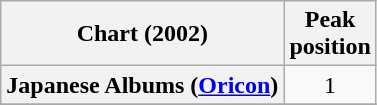<table class="wikitable plainrowheaders" style="text-align:center">
<tr>
<th scope="col">Chart (2002)</th>
<th scope="col">Peak<br>position</th>
</tr>
<tr>
<th scope="row">Japanese Albums (<a href='#'>Oricon</a>)</th>
<td>1</td>
</tr>
<tr>
</tr>
</table>
